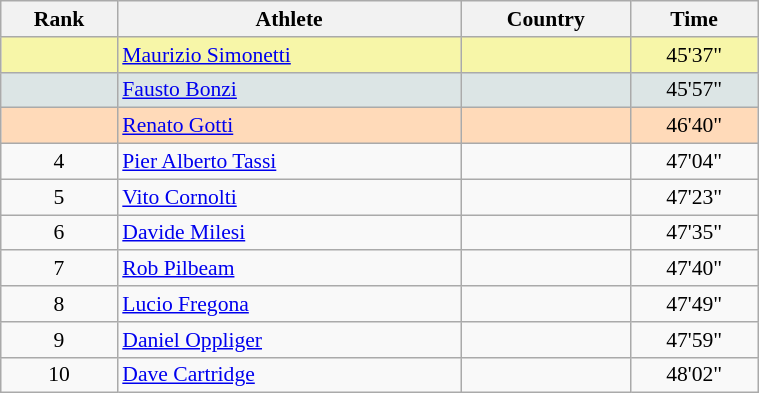<table class="wikitable" width=40% style="font-size:90%; text-align:center;">
<tr>
<th>Rank</th>
<th>Athlete</th>
<th>Country</th>
<th>Time</th>
</tr>
<tr bgcolor="#F7F6A8">
<td></td>
<td align=left><a href='#'>Maurizio Simonetti</a></td>
<td align=left></td>
<td>45'37"</td>
</tr>
<tr bgcolor="#DCE5E5">
<td></td>
<td align=left><a href='#'>Fausto Bonzi</a></td>
<td align=left></td>
<td>45'57"</td>
</tr>
<tr bgcolor="#FFDAB9">
<td></td>
<td align=left><a href='#'>Renato Gotti</a></td>
<td align=left></td>
<td>46'40"</td>
</tr>
<tr>
<td>4</td>
<td align=left><a href='#'>Pier Alberto Tassi</a></td>
<td align=left></td>
<td>47'04"</td>
</tr>
<tr>
<td>5</td>
<td align=left><a href='#'>Vito Cornolti</a></td>
<td align=left></td>
<td>47'23"</td>
</tr>
<tr>
<td>6</td>
<td align=left><a href='#'>Davide Milesi</a></td>
<td align=left></td>
<td>47'35"</td>
</tr>
<tr>
<td>7</td>
<td align=left><a href='#'>Rob Pilbeam</a></td>
<td align=left></td>
<td>47'40"</td>
</tr>
<tr>
<td>8</td>
<td align=left><a href='#'>Lucio Fregona</a></td>
<td align=left></td>
<td>47'49"</td>
</tr>
<tr>
<td>9</td>
<td align=left><a href='#'>Daniel Oppliger</a></td>
<td align=left></td>
<td>47'59"</td>
</tr>
<tr>
<td>10</td>
<td align=left><a href='#'>Dave Cartridge</a></td>
<td align=left></td>
<td>48'02"</td>
</tr>
</table>
